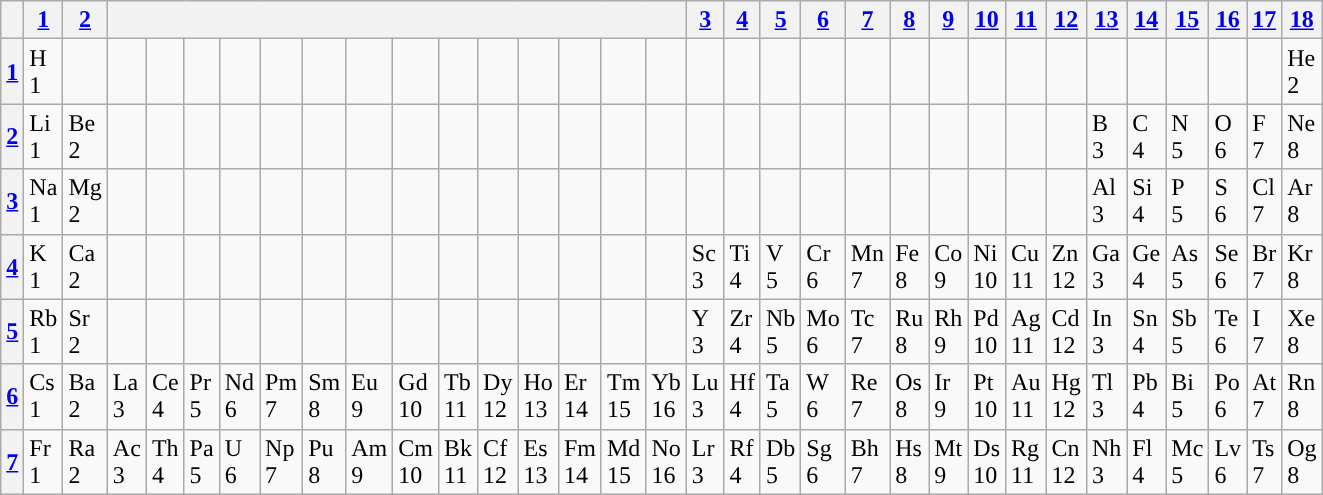<table class="wikitable">
<tr>
<th></th>
<th><a href='#'>1</a></th>
<th><a href='#'>2</a></th>
<th colspan=14></th>
<th><a href='#'>3</a></th>
<th><a href='#'>4</a></th>
<th><a href='#'>5</a></th>
<th><a href='#'>6</a></th>
<th><a href='#'>7</a></th>
<th><a href='#'>8</a></th>
<th><a href='#'>9</a></th>
<th><a href='#'>10</a></th>
<th><a href='#'>11</a></th>
<th><a href='#'>12</a></th>
<th><a href='#'>13</a></th>
<th><a href='#'>14</a></th>
<th><a href='#'>15</a></th>
<th><a href='#'>16</a></th>
<th><a href='#'>17</a></th>
<th><a href='#'>18</a></th>
</tr>
<tr>
<th><a href='#'>1</a></th>
<td>H<br>1</td>
<td></td>
<td></td>
<td></td>
<td></td>
<td></td>
<td></td>
<td></td>
<td></td>
<td></td>
<td></td>
<td></td>
<td></td>
<td></td>
<td></td>
<td></td>
<td></td>
<td></td>
<td></td>
<td></td>
<td></td>
<td></td>
<td></td>
<td></td>
<td></td>
<td></td>
<td></td>
<td></td>
<td></td>
<td></td>
<td></td>
<td>He<br>2</td>
</tr>
<tr>
<th><a href='#'>2</a></th>
<td>Li<br>1</td>
<td>Be<br>2</td>
<td></td>
<td></td>
<td></td>
<td></td>
<td></td>
<td></td>
<td></td>
<td></td>
<td></td>
<td></td>
<td></td>
<td></td>
<td></td>
<td></td>
<td></td>
<td></td>
<td></td>
<td></td>
<td></td>
<td></td>
<td></td>
<td></td>
<td></td>
<td></td>
<td>B<br>3</td>
<td>C<br>4</td>
<td>N<br>5</td>
<td>O<br>6</td>
<td>F<br>7</td>
<td>Ne<br>8</td>
</tr>
<tr>
<th><a href='#'>3</a></th>
<td>Na<br>1</td>
<td>Mg<br>2</td>
<td></td>
<td></td>
<td></td>
<td></td>
<td></td>
<td></td>
<td></td>
<td></td>
<td></td>
<td></td>
<td></td>
<td></td>
<td></td>
<td></td>
<td></td>
<td></td>
<td></td>
<td></td>
<td></td>
<td></td>
<td></td>
<td></td>
<td></td>
<td></td>
<td>Al<br>3</td>
<td>Si<br>4</td>
<td>P<br>5</td>
<td>S<br>6</td>
<td>Cl<br>7</td>
<td>Ar<br>8</td>
</tr>
<tr>
<th><a href='#'>4</a></th>
<td>K<br>1</td>
<td>Ca<br>2</td>
<td></td>
<td></td>
<td></td>
<td></td>
<td></td>
<td></td>
<td></td>
<td></td>
<td></td>
<td></td>
<td></td>
<td></td>
<td></td>
<td></td>
<td>Sc<br>3</td>
<td>Ti<br>4</td>
<td>V<br>5</td>
<td>Cr<br>6</td>
<td>Mn<br>7</td>
<td>Fe<br>8</td>
<td>Co<br>9</td>
<td>Ni<br>10</td>
<td>Cu<br>11</td>
<td>Zn<br>12</td>
<td>Ga<br>3</td>
<td>Ge<br>4</td>
<td>As<br>5</td>
<td>Se<br>6</td>
<td>Br<br>7</td>
<td>Kr<br>8</td>
</tr>
<tr>
<th><a href='#'>5</a></th>
<td>Rb<br>1</td>
<td>Sr<br>2</td>
<td></td>
<td></td>
<td></td>
<td></td>
<td></td>
<td></td>
<td></td>
<td></td>
<td></td>
<td></td>
<td></td>
<td></td>
<td></td>
<td></td>
<td>Y<br>3</td>
<td>Zr<br>4</td>
<td>Nb<br>5</td>
<td>Mo<br>6</td>
<td>Tc<br>7</td>
<td>Ru<br>8</td>
<td>Rh<br>9</td>
<td>Pd<br>10</td>
<td>Ag<br>11</td>
<td>Cd<br>12</td>
<td>In<br>3</td>
<td>Sn<br>4</td>
<td>Sb<br>5</td>
<td>Te<br>6</td>
<td>I<br>7</td>
<td>Xe<br>8</td>
</tr>
<tr>
<th><a href='#'>6</a></th>
<td>Cs<br>1</td>
<td>Ba<br>2</td>
<td>La<br>3</td>
<td>Ce<br>4</td>
<td>Pr<br>5</td>
<td>Nd<br>6</td>
<td>Pm<br>7</td>
<td>Sm<br>8</td>
<td>Eu<br>9</td>
<td>Gd<br>10</td>
<td>Tb<br>11</td>
<td>Dy<br>12</td>
<td>Ho<br>13</td>
<td>Er<br>14</td>
<td>Tm<br>15</td>
<td>Yb<br>16</td>
<td>Lu<br>3</td>
<td>Hf<br>4</td>
<td>Ta<br>5</td>
<td>W<br>6</td>
<td>Re<br>7</td>
<td>Os<br>8</td>
<td>Ir<br>9</td>
<td>Pt<br>10</td>
<td>Au<br>11</td>
<td>Hg<br>12</td>
<td>Tl<br>3</td>
<td>Pb<br>4</td>
<td>Bi<br>5</td>
<td>Po<br>6</td>
<td>At<br>7</td>
<td>Rn<br>8</td>
</tr>
<tr>
<th><a href='#'>7</a></th>
<td>Fr<br>1</td>
<td>Ra<br>2</td>
<td>Ac<br>3</td>
<td>Th<br>4</td>
<td>Pa<br>5</td>
<td>U<br>6</td>
<td>Np<br>7</td>
<td>Pu<br>8</td>
<td>Am<br>9</td>
<td>Cm<br>10</td>
<td>Bk<br>11</td>
<td>Cf<br>12</td>
<td>Es<br>13</td>
<td>Fm<br>14</td>
<td>Md<br>15</td>
<td>No<br>16</td>
<td>Lr<br>3</td>
<td>Rf<br>4</td>
<td>Db<br>5</td>
<td>Sg<br>6</td>
<td>Bh<br>7</td>
<td>Hs<br>8</td>
<td>Mt<br>9</td>
<td>Ds<br>10</td>
<td>Rg<br>11</td>
<td>Cn<br>12</td>
<td>Nh<br>3</td>
<td>Fl<br>4</td>
<td>Mc<br>5</td>
<td>Lv<br>6</td>
<td>Ts<br>7</td>
<td>Og<br>8</td>
</tr>
</table>
